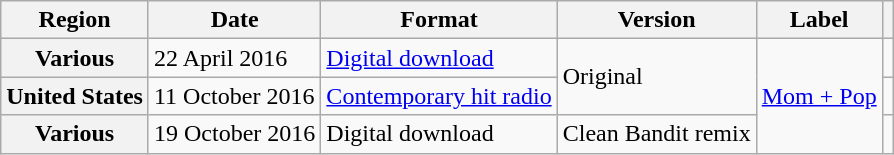<table class="wikitable plainrowheaders">
<tr>
<th scope="col">Region</th>
<th scope="col">Date</th>
<th scope="col">Format</th>
<th scope="col">Version</th>
<th scope="col">Label</th>
<th scope="col"></th>
</tr>
<tr>
<th scope="row">Various</th>
<td>22 April 2016</td>
<td><a href='#'>Digital download</a></td>
<td rowspan="2">Original</td>
<td rowspan="3"><a href='#'>Mom + Pop</a></td>
<td></td>
</tr>
<tr>
<th scope="row">United States</th>
<td>11 October 2016</td>
<td><a href='#'>Contemporary hit radio</a></td>
<td></td>
</tr>
<tr>
<th scope="row">Various</th>
<td>19 October 2016</td>
<td>Digital download</td>
<td>Clean Bandit remix</td>
<td></td>
</tr>
</table>
